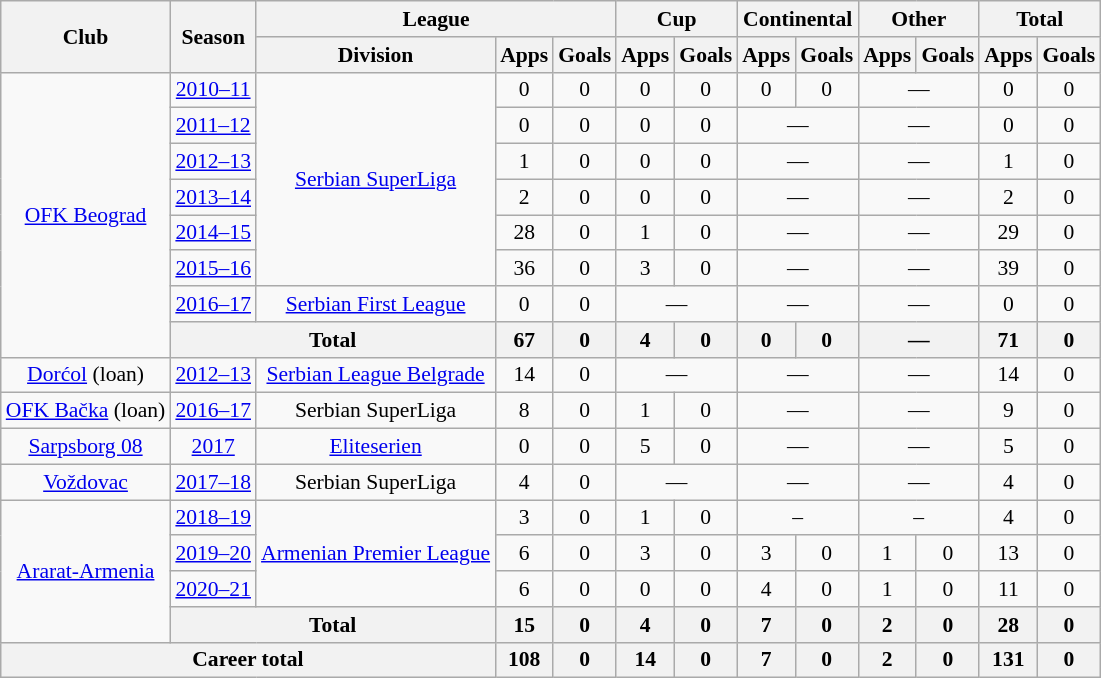<table class="wikitable" style="text-align: center;font-size:90%">
<tr>
<th rowspan="2">Club</th>
<th rowspan="2">Season</th>
<th colspan="3">League</th>
<th colspan="2">Cup</th>
<th colspan="2">Continental</th>
<th colspan="2">Other</th>
<th colspan="2">Total</th>
</tr>
<tr>
<th>Division</th>
<th>Apps</th>
<th>Goals</th>
<th>Apps</th>
<th>Goals</th>
<th>Apps</th>
<th>Goals</th>
<th>Apps</th>
<th>Goals</th>
<th>Apps</th>
<th>Goals</th>
</tr>
<tr>
<td rowspan="8" valign="center"><a href='#'>OFK Beograd</a></td>
<td><a href='#'>2010–11</a></td>
<td rowspan=6><a href='#'>Serbian SuperLiga</a></td>
<td>0</td>
<td>0</td>
<td>0</td>
<td>0</td>
<td>0</td>
<td>0</td>
<td colspan="2">—</td>
<td>0</td>
<td>0</td>
</tr>
<tr>
<td><a href='#'>2011–12</a></td>
<td>0</td>
<td>0</td>
<td>0</td>
<td>0</td>
<td colspan="2">—</td>
<td colspan="2">—</td>
<td>0</td>
<td>0</td>
</tr>
<tr>
<td><a href='#'>2012–13</a></td>
<td>1</td>
<td>0</td>
<td>0</td>
<td>0</td>
<td colspan="2">—</td>
<td colspan="2">—</td>
<td>1</td>
<td>0</td>
</tr>
<tr>
<td><a href='#'>2013–14</a></td>
<td>2</td>
<td>0</td>
<td>0</td>
<td>0</td>
<td colspan="2">—</td>
<td colspan="2">—</td>
<td>2</td>
<td>0</td>
</tr>
<tr>
<td><a href='#'>2014–15</a></td>
<td>28</td>
<td>0</td>
<td>1</td>
<td>0</td>
<td colspan="2">—</td>
<td colspan="2">—</td>
<td>29</td>
<td>0</td>
</tr>
<tr>
<td><a href='#'>2015–16</a></td>
<td>36</td>
<td>0</td>
<td>3</td>
<td>0</td>
<td colspan="2">—</td>
<td colspan="2">—</td>
<td>39</td>
<td>0</td>
</tr>
<tr>
<td><a href='#'>2016–17</a></td>
<td><a href='#'>Serbian First League</a></td>
<td>0</td>
<td>0</td>
<td colspan="2">—</td>
<td colspan="2">—</td>
<td colspan="2">—</td>
<td>0</td>
<td>0</td>
</tr>
<tr>
<th colspan="2">Total</th>
<th>67</th>
<th>0</th>
<th>4</th>
<th>0</th>
<th>0</th>
<th>0</th>
<th colspan="2">—</th>
<th>71</th>
<th>0</th>
</tr>
<tr>
<td><a href='#'>Dorćol</a> (loan)</td>
<td><a href='#'>2012–13</a></td>
<td><a href='#'>Serbian League Belgrade</a></td>
<td>14</td>
<td>0</td>
<td colspan="2">—</td>
<td colspan="2">—</td>
<td colspan="2">—</td>
<td>14</td>
<td>0</td>
</tr>
<tr>
<td><a href='#'>OFK Bačka</a> (loan)</td>
<td><a href='#'>2016–17</a></td>
<td>Serbian SuperLiga</td>
<td>8</td>
<td>0</td>
<td>1</td>
<td>0</td>
<td colspan="2">—</td>
<td colspan="2">—</td>
<td>9</td>
<td>0</td>
</tr>
<tr>
<td><a href='#'>Sarpsborg 08</a></td>
<td><a href='#'>2017</a></td>
<td><a href='#'>Eliteserien</a></td>
<td>0</td>
<td>0</td>
<td>5</td>
<td>0</td>
<td colspan="2">—</td>
<td colspan="2">—</td>
<td>5</td>
<td>0</td>
</tr>
<tr>
<td><a href='#'>Voždovac</a></td>
<td><a href='#'>2017–18</a></td>
<td>Serbian SuperLiga</td>
<td>4</td>
<td>0</td>
<td colspan="2">—</td>
<td colspan="2">—</td>
<td colspan="2">—</td>
<td>4</td>
<td>0</td>
</tr>
<tr>
<td rowspan="4"><a href='#'>Ararat-Armenia</a></td>
<td><a href='#'>2018–19</a></td>
<td rowspan="3"><a href='#'>Armenian Premier League</a></td>
<td>3</td>
<td>0</td>
<td>1</td>
<td>0</td>
<td colspan="2">–</td>
<td colspan="2">–</td>
<td>4</td>
<td>0</td>
</tr>
<tr>
<td><a href='#'>2019–20</a></td>
<td>6</td>
<td>0</td>
<td>3</td>
<td>0</td>
<td>3</td>
<td>0</td>
<td>1</td>
<td>0</td>
<td>13</td>
<td>0</td>
</tr>
<tr>
<td><a href='#'>2020–21</a></td>
<td>6</td>
<td>0</td>
<td>0</td>
<td>0</td>
<td>4</td>
<td>0</td>
<td>1</td>
<td>0</td>
<td>11</td>
<td>0</td>
</tr>
<tr>
<th colspan="2">Total</th>
<th>15</th>
<th>0</th>
<th>4</th>
<th>0</th>
<th>7</th>
<th>0</th>
<th>2</th>
<th>0</th>
<th>28</th>
<th>0</th>
</tr>
<tr>
<th colspan="3">Career total</th>
<th>108</th>
<th>0</th>
<th>14</th>
<th>0</th>
<th>7</th>
<th>0</th>
<th>2</th>
<th>0</th>
<th>131</th>
<th>0</th>
</tr>
</table>
